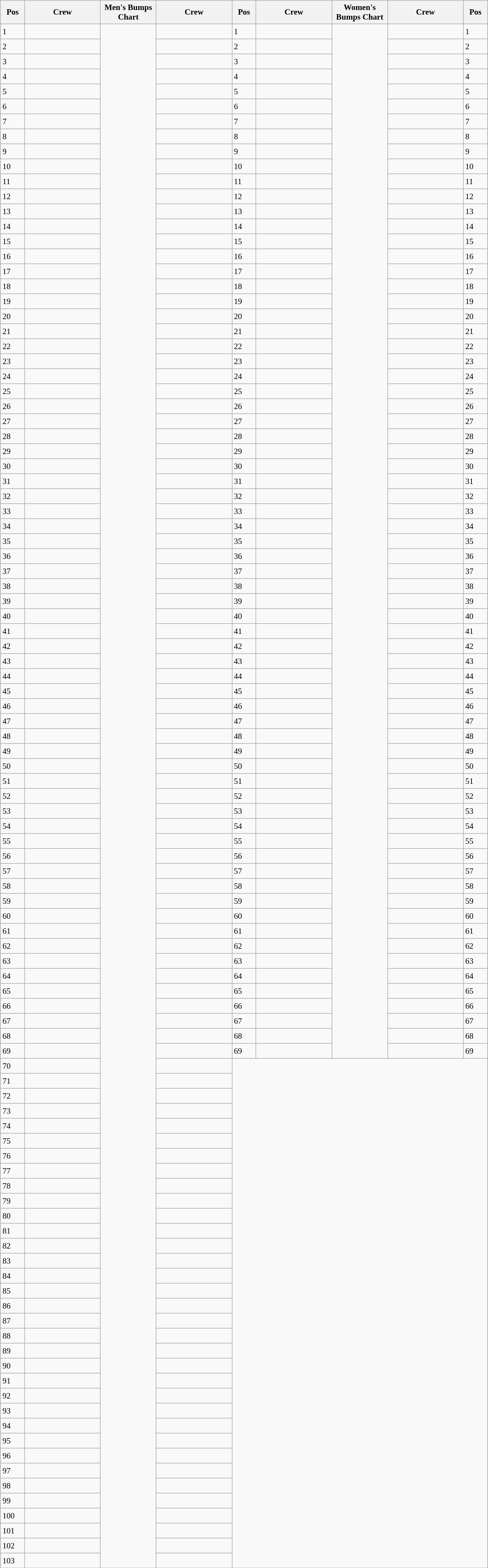<table class="wikitable" style="font-size:88%; white-space:nowrap; margin:0.5em auto">
<tr style="white-space:normal">
<th width=35>Pos</th>
<th width=125>Crew</th>
<th width=90>Men's Bumps Chart</th>
<th width=125>Crew</th>
<th width=35>Pos</th>
<th width=125>Crew</th>
<th width=90>Women's Bumps Chart</th>
<th width=125>Crew</th>
<th width=35>Pos</th>
</tr>
<tr style="height:26px">
<td>1</td>
<td></td>
<td rowspan="103"  style="padding:0"></td>
<td></td>
<td>1</td>
<td></td>
<td rowspan="69"  style="padding:0"></td>
<td></td>
<td>1</td>
</tr>
<tr style="height:26px">
<td>2</td>
<td></td>
<td></td>
<td>2</td>
<td></td>
<td></td>
<td>2</td>
</tr>
<tr style="height:26px">
<td>3</td>
<td></td>
<td></td>
<td>3</td>
<td></td>
<td></td>
<td>3</td>
</tr>
<tr style="height:26px">
<td>4</td>
<td></td>
<td></td>
<td>4</td>
<td></td>
<td></td>
<td>4</td>
</tr>
<tr style="height:26px">
<td>5</td>
<td></td>
<td></td>
<td>5</td>
<td></td>
<td></td>
<td>5</td>
</tr>
<tr style="height:26px">
<td>6</td>
<td></td>
<td></td>
<td>6</td>
<td></td>
<td></td>
<td>6</td>
</tr>
<tr style="height:26px">
<td>7</td>
<td></td>
<td></td>
<td>7</td>
<td></td>
<td></td>
<td>7</td>
</tr>
<tr style="height:26px">
<td>8</td>
<td></td>
<td></td>
<td>8</td>
<td></td>
<td></td>
<td>8</td>
</tr>
<tr style="height:26px">
<td>9</td>
<td></td>
<td></td>
<td>9</td>
<td></td>
<td></td>
<td>9</td>
</tr>
<tr style="height:26px">
<td>10</td>
<td></td>
<td></td>
<td>10</td>
<td></td>
<td></td>
<td>10</td>
</tr>
<tr style="height:26px">
<td>11</td>
<td></td>
<td></td>
<td>11</td>
<td></td>
<td></td>
<td>11</td>
</tr>
<tr style="height:26px">
<td>12</td>
<td></td>
<td></td>
<td>12</td>
<td></td>
<td></td>
<td>12</td>
</tr>
<tr style="height:26px">
<td>13</td>
<td></td>
<td></td>
<td>13</td>
<td></td>
<td></td>
<td>13</td>
</tr>
<tr style="height:26px">
<td>14</td>
<td></td>
<td></td>
<td>14</td>
<td></td>
<td></td>
<td>14</td>
</tr>
<tr style="height:26px">
<td>15</td>
<td></td>
<td></td>
<td>15</td>
<td></td>
<td></td>
<td>15</td>
</tr>
<tr style="height:26px">
<td>16</td>
<td></td>
<td></td>
<td>16</td>
<td></td>
<td></td>
<td>16</td>
</tr>
<tr style="height:26px">
<td>17</td>
<td></td>
<td></td>
<td>17</td>
<td></td>
<td></td>
<td>17</td>
</tr>
<tr style="height:26px">
<td>18</td>
<td></td>
<td></td>
<td>18</td>
<td></td>
<td></td>
<td>18</td>
</tr>
<tr style="height:26px">
<td>19</td>
<td></td>
<td></td>
<td>19</td>
<td></td>
<td></td>
<td>19</td>
</tr>
<tr style="height:26px">
<td>20</td>
<td></td>
<td></td>
<td>20</td>
<td></td>
<td></td>
<td>20</td>
</tr>
<tr style="height:26px">
<td>21</td>
<td></td>
<td></td>
<td>21</td>
<td></td>
<td></td>
<td>21</td>
</tr>
<tr style="height:26px">
<td>22</td>
<td></td>
<td></td>
<td>22</td>
<td></td>
<td></td>
<td>22</td>
</tr>
<tr style="height:26px">
<td>23</td>
<td></td>
<td></td>
<td>23</td>
<td></td>
<td></td>
<td>23</td>
</tr>
<tr style="height:26px">
<td>24</td>
<td></td>
<td></td>
<td>24</td>
<td></td>
<td></td>
<td>24</td>
</tr>
<tr style="height:26px">
<td>25</td>
<td></td>
<td></td>
<td>25</td>
<td></td>
<td></td>
<td>25</td>
</tr>
<tr style="height:26px">
<td>26</td>
<td></td>
<td></td>
<td>26</td>
<td></td>
<td></td>
<td>26</td>
</tr>
<tr style="height:26px">
<td>27</td>
<td></td>
<td></td>
<td>27</td>
<td></td>
<td></td>
<td>27</td>
</tr>
<tr style="height:26px">
<td>28</td>
<td></td>
<td></td>
<td>28</td>
<td></td>
<td></td>
<td>28</td>
</tr>
<tr style="height:26px">
<td>29</td>
<td></td>
<td></td>
<td>29</td>
<td></td>
<td></td>
<td>29</td>
</tr>
<tr style="height:26px">
<td>30</td>
<td></td>
<td></td>
<td>30</td>
<td></td>
<td></td>
<td>30</td>
</tr>
<tr style="height:26px">
<td>31</td>
<td></td>
<td></td>
<td>31</td>
<td></td>
<td></td>
<td>31</td>
</tr>
<tr style="height:26px">
<td>32</td>
<td></td>
<td></td>
<td>32</td>
<td></td>
<td></td>
<td>32</td>
</tr>
<tr style="height:26px">
<td>33</td>
<td></td>
<td></td>
<td>33</td>
<td></td>
<td></td>
<td>33</td>
</tr>
<tr style="height:26px">
<td>34</td>
<td></td>
<td></td>
<td>34</td>
<td></td>
<td></td>
<td>34</td>
</tr>
<tr style="height:26px">
<td>35</td>
<td></td>
<td></td>
<td>35</td>
<td></td>
<td></td>
<td>35</td>
</tr>
<tr style="height:26px">
<td>36</td>
<td></td>
<td></td>
<td>36</td>
<td></td>
<td></td>
<td>36</td>
</tr>
<tr style="height:26px">
<td>37</td>
<td></td>
<td></td>
<td>37</td>
<td></td>
<td></td>
<td>37</td>
</tr>
<tr style="height:26px">
<td>38</td>
<td></td>
<td></td>
<td>38</td>
<td></td>
<td></td>
<td>38</td>
</tr>
<tr style="height:26px">
<td>39</td>
<td></td>
<td></td>
<td>39</td>
<td></td>
<td></td>
<td>39</td>
</tr>
<tr style="height:26px">
<td>40</td>
<td></td>
<td></td>
<td>40</td>
<td></td>
<td></td>
<td>40</td>
</tr>
<tr style="height:26px">
<td>41</td>
<td></td>
<td></td>
<td>41</td>
<td></td>
<td></td>
<td>41</td>
</tr>
<tr style="height:26px">
<td>42</td>
<td></td>
<td></td>
<td>42</td>
<td></td>
<td></td>
<td>42</td>
</tr>
<tr style="height:26px">
<td>43</td>
<td></td>
<td></td>
<td>43</td>
<td></td>
<td></td>
<td>43</td>
</tr>
<tr style="height:26px">
<td>44</td>
<td></td>
<td></td>
<td>44</td>
<td></td>
<td></td>
<td>44</td>
</tr>
<tr style="height:26px">
<td>45</td>
<td></td>
<td></td>
<td>45</td>
<td></td>
<td></td>
<td>45</td>
</tr>
<tr style="height:26px">
<td>46</td>
<td></td>
<td></td>
<td>46</td>
<td></td>
<td></td>
<td>46</td>
</tr>
<tr style="height:26px">
<td>47</td>
<td></td>
<td></td>
<td>47</td>
<td></td>
<td></td>
<td>47</td>
</tr>
<tr style="height:26px">
<td>48</td>
<td></td>
<td></td>
<td>48</td>
<td></td>
<td></td>
<td>48</td>
</tr>
<tr style="height:26px">
<td>49</td>
<td></td>
<td></td>
<td>49</td>
<td></td>
<td></td>
<td>49</td>
</tr>
<tr style="height:26px">
<td>50</td>
<td></td>
<td></td>
<td>50</td>
<td></td>
<td></td>
<td>50</td>
</tr>
<tr style="height:26px">
<td>51</td>
<td></td>
<td></td>
<td>51</td>
<td></td>
<td></td>
<td>51</td>
</tr>
<tr style="height:26px">
<td>52</td>
<td></td>
<td></td>
<td>52</td>
<td></td>
<td></td>
<td>52</td>
</tr>
<tr style="height:26px">
<td>53</td>
<td></td>
<td></td>
<td>53</td>
<td></td>
<td></td>
<td>53</td>
</tr>
<tr style="height:26px">
<td>54</td>
<td></td>
<td></td>
<td>54</td>
<td></td>
<td></td>
<td>54</td>
</tr>
<tr style="height:26px">
<td>55</td>
<td></td>
<td></td>
<td>55</td>
<td></td>
<td></td>
<td>55</td>
</tr>
<tr style="height:26px">
<td>56</td>
<td></td>
<td></td>
<td>56</td>
<td></td>
<td></td>
<td>56</td>
</tr>
<tr style="height:26px">
<td>57</td>
<td></td>
<td></td>
<td>57</td>
<td></td>
<td></td>
<td>57</td>
</tr>
<tr style="height:26px">
<td>58</td>
<td></td>
<td></td>
<td>58</td>
<td></td>
<td></td>
<td>58</td>
</tr>
<tr style="height:26px">
<td>59</td>
<td></td>
<td></td>
<td>59</td>
<td></td>
<td></td>
<td>59</td>
</tr>
<tr style="height:26px">
<td>60</td>
<td></td>
<td></td>
<td>60</td>
<td></td>
<td></td>
<td>60</td>
</tr>
<tr style="height:26px">
<td>61</td>
<td></td>
<td></td>
<td>61</td>
<td></td>
<td></td>
<td>61</td>
</tr>
<tr style="height:26px">
<td>62</td>
<td></td>
<td></td>
<td>62</td>
<td></td>
<td></td>
<td>62</td>
</tr>
<tr style="height:26px">
<td>63</td>
<td></td>
<td></td>
<td>63</td>
<td></td>
<td></td>
<td>63</td>
</tr>
<tr style="height:26px">
<td>64</td>
<td></td>
<td></td>
<td>64</td>
<td></td>
<td></td>
<td>64</td>
</tr>
<tr style="height:26px">
<td>65</td>
<td></td>
<td></td>
<td>65</td>
<td></td>
<td></td>
<td>65</td>
</tr>
<tr style="height:26px">
<td>66</td>
<td></td>
<td></td>
<td>66</td>
<td></td>
<td></td>
<td>66</td>
</tr>
<tr style="height:26px">
<td>67</td>
<td></td>
<td></td>
<td>67</td>
<td></td>
<td></td>
<td>67</td>
</tr>
<tr style="height:26px">
<td>68</td>
<td></td>
<td></td>
<td>68</td>
<td></td>
<td></td>
<td>68</td>
</tr>
<tr style="height:26px">
<td>69</td>
<td></td>
<td></td>
<td>69</td>
<td></td>
<td></td>
<td>69</td>
</tr>
<tr style="height:26px">
<td>70</td>
<td></td>
<td></td>
<td colspan="5" rowspan="34"> </td>
</tr>
<tr style="height:26px">
<td>71</td>
<td></td>
<td></td>
</tr>
<tr style="height:26px">
<td>72</td>
<td></td>
<td></td>
</tr>
<tr style="height:26px">
<td>73</td>
<td></td>
<td></td>
</tr>
<tr style="height:26px">
<td>74</td>
<td></td>
<td></td>
</tr>
<tr style="height:26px">
<td>75</td>
<td></td>
<td></td>
</tr>
<tr style="height:26px">
<td>76</td>
<td></td>
<td></td>
</tr>
<tr style="height:26px">
<td>77</td>
<td></td>
<td></td>
</tr>
<tr style="height:26px">
<td>78</td>
<td></td>
<td></td>
</tr>
<tr style="height:26px">
<td>79</td>
<td></td>
<td></td>
</tr>
<tr style="height:26px">
<td>80</td>
<td></td>
<td></td>
</tr>
<tr style="height:26px">
<td>81</td>
<td></td>
<td></td>
</tr>
<tr style="height:26px">
<td>82</td>
<td></td>
<td></td>
</tr>
<tr style="height:26px">
<td>83</td>
<td></td>
<td></td>
</tr>
<tr style="height:26px">
<td>84</td>
<td></td>
<td></td>
</tr>
<tr style="height:26px">
<td>85</td>
<td></td>
<td></td>
</tr>
<tr style="height:26px">
<td>86</td>
<td></td>
<td></td>
</tr>
<tr style="height:26px">
<td>87</td>
<td></td>
<td></td>
</tr>
<tr style="height:26px">
<td>88</td>
<td></td>
<td></td>
</tr>
<tr style="height:26px">
<td>89</td>
<td></td>
<td></td>
</tr>
<tr style="height:26px">
<td>90</td>
<td></td>
<td></td>
</tr>
<tr style="height:26px">
<td>91</td>
<td></td>
<td></td>
</tr>
<tr style="height:26px">
<td>92</td>
<td></td>
<td></td>
</tr>
<tr style="height:26px">
<td>93</td>
<td></td>
<td></td>
</tr>
<tr style="height:26px">
<td>94</td>
<td></td>
<td></td>
</tr>
<tr style="height:26px">
<td>95</td>
<td></td>
<td></td>
</tr>
<tr style="height:26px">
<td>96</td>
<td></td>
<td></td>
</tr>
<tr style="height:26px">
<td>97</td>
<td></td>
<td></td>
</tr>
<tr style="height:26px">
<td>98</td>
<td></td>
<td></td>
</tr>
<tr style="height:26px">
<td>99</td>
<td></td>
<td></td>
</tr>
<tr style="height:26px">
<td>100</td>
<td></td>
<td></td>
</tr>
<tr style="height:26px">
<td>101</td>
<td></td>
<td></td>
</tr>
<tr style="height:26px">
<td>102</td>
<td></td>
<td></td>
</tr>
<tr style="height:26px">
<td>103</td>
<td></td>
<td></td>
</tr>
<tr>
</tr>
</table>
